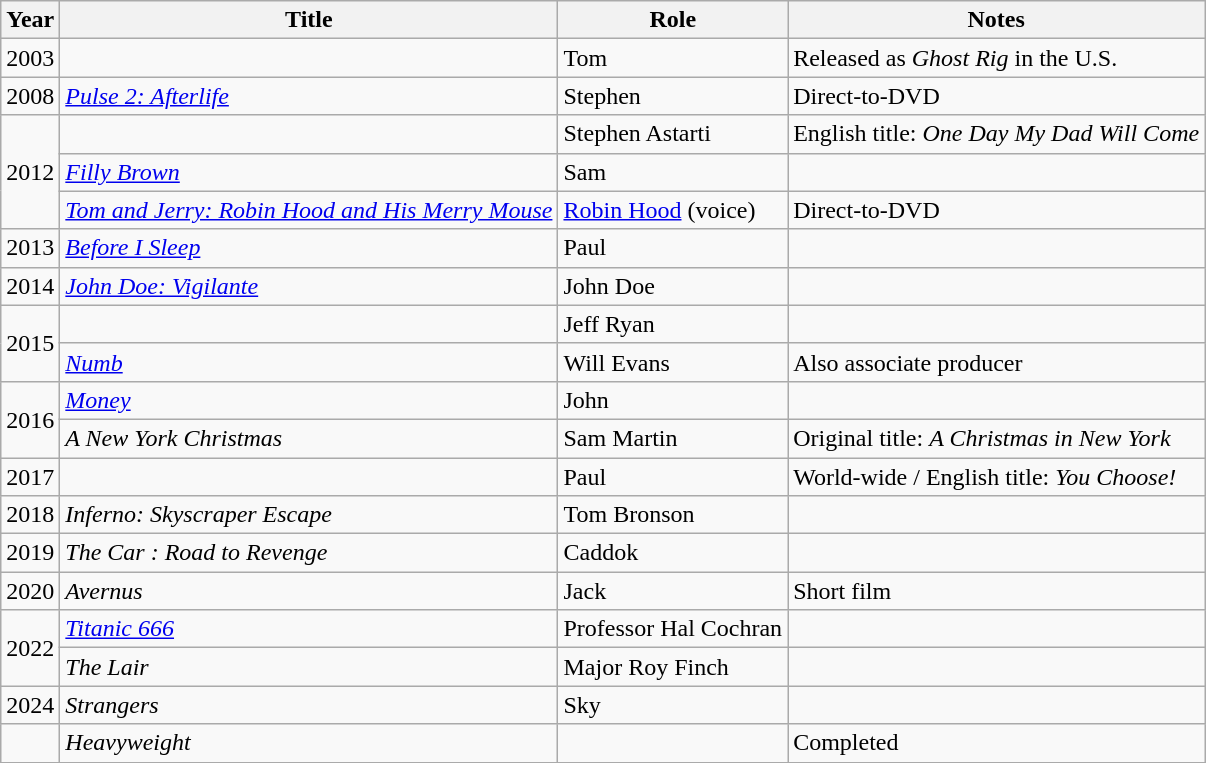<table class="wikitable sortable">
<tr>
<th>Year</th>
<th>Title</th>
<th>Role</th>
<th class="unsortable">Notes</th>
</tr>
<tr>
<td>2003</td>
<td><em></em></td>
<td>Tom</td>
<td>Released as <em>Ghost Rig</em> in the U.S.</td>
</tr>
<tr>
<td>2008</td>
<td><em><a href='#'>Pulse 2: Afterlife</a></em></td>
<td>Stephen</td>
<td>Direct-to-DVD</td>
</tr>
<tr>
<td rowspan="3">2012</td>
<td><em></em></td>
<td>Stephen Astarti</td>
<td>English title: <em>One Day My Dad Will Come</em></td>
</tr>
<tr>
<td><em><a href='#'>Filly Brown</a></em></td>
<td>Sam</td>
<td></td>
</tr>
<tr>
<td><em><a href='#'>Tom and Jerry: Robin Hood and His Merry Mouse</a></em></td>
<td><a href='#'>Robin Hood</a> (voice)</td>
<td>Direct-to-DVD</td>
</tr>
<tr>
<td>2013</td>
<td><em><a href='#'>Before I Sleep</a></em></td>
<td>Paul</td>
<td></td>
</tr>
<tr>
<td>2014</td>
<td><em><a href='#'>John Doe: Vigilante</a></em></td>
<td>John Doe</td>
<td></td>
</tr>
<tr>
<td rowspan="2">2015</td>
<td><em></em></td>
<td>Jeff Ryan</td>
<td></td>
</tr>
<tr>
<td><em><a href='#'>Numb</a> </em></td>
<td>Will Evans</td>
<td>Also associate producer</td>
</tr>
<tr>
<td rowspan="2">2016</td>
<td><em><a href='#'>Money</a></em></td>
<td>John</td>
<td></td>
</tr>
<tr>
<td><em>A New York Christmas</em></td>
<td>Sam Martin</td>
<td>Original title: <em>A Christmas in New York</em></td>
</tr>
<tr>
<td>2017</td>
<td lang="fr"><em></em></td>
<td>Paul</td>
<td>World-wide / English title: <em>You Choose!</em></td>
</tr>
<tr>
<td>2018</td>
<td><em>Inferno: Skyscraper Escape</em> </td>
<td>Tom Bronson</td>
<td></td>
</tr>
<tr>
<td>2019</td>
<td><em>The Car : Road to Revenge</em></td>
<td>Caddok</td>
<td></td>
</tr>
<tr>
<td>2020</td>
<td><em>Avernus</em></td>
<td>Jack</td>
<td>Short film</td>
</tr>
<tr>
<td rowspan="2">2022</td>
<td><em><a href='#'>Titanic 666</a></em></td>
<td>Professor Hal Cochran</td>
<td></td>
</tr>
<tr>
<td><em>The Lair</em></td>
<td>Major Roy Finch</td>
<td></td>
</tr>
<tr>
<td>2024</td>
<td><em>Strangers</em></td>
<td>Sky</td>
<td></td>
</tr>
<tr>
<td></td>
<td><em>Heavyweight</em></td>
<td></td>
<td>Completed</td>
</tr>
</table>
